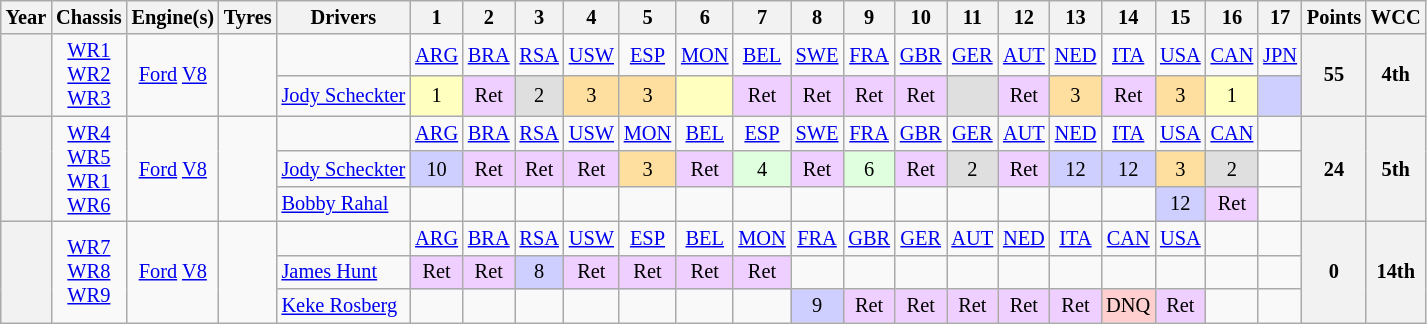<table class="wikitable" style="text-align:center; font-size:85%">
<tr>
<th>Year</th>
<th>Chassis</th>
<th>Engine(s)</th>
<th>Tyres</th>
<th>Drivers</th>
<th>1</th>
<th>2</th>
<th>3</th>
<th>4</th>
<th>5</th>
<th>6</th>
<th>7</th>
<th>8</th>
<th>9</th>
<th>10</th>
<th>11</th>
<th>12</th>
<th>13</th>
<th>14</th>
<th>15</th>
<th>16</th>
<th>17</th>
<th>Points</th>
<th>WCC</th>
</tr>
<tr>
<th rowspan="2"></th>
<td rowspan="2"><a href='#'>WR1</a><br><a href='#'>WR2</a><br><a href='#'>WR3</a></td>
<td rowspan="2"><a href='#'>Ford</a> <a href='#'>V8</a></td>
<td rowspan="2"></td>
<td></td>
<td><a href='#'>ARG</a></td>
<td><a href='#'>BRA</a></td>
<td><a href='#'>RSA</a></td>
<td><a href='#'>USW</a></td>
<td><a href='#'>ESP</a></td>
<td><a href='#'>MON</a></td>
<td><a href='#'>BEL</a></td>
<td><a href='#'>SWE</a></td>
<td><a href='#'>FRA</a></td>
<td><a href='#'>GBR</a></td>
<td><a href='#'>GER</a></td>
<td><a href='#'>AUT</a></td>
<td><a href='#'>NED</a></td>
<td><a href='#'>ITA</a></td>
<td><a href='#'>USA</a></td>
<td><a href='#'>CAN</a></td>
<td><a href='#'>JPN</a></td>
<th rowspan="2">55</th>
<th rowspan="2">4th</th>
</tr>
<tr>
<td align="left"> <a href='#'>Jody Scheckter</a></td>
<td style="background:#FFFFBF;">1</td>
<td style="background:#EFCFFF;">Ret</td>
<td style="background:#DFDFDF;">2</td>
<td style="background:#FFDF9F;">3</td>
<td style="background:#FFDF9F;">3</td>
<td style="background:#FFFFBF;"></td>
<td style="background:#EFCFFF;">Ret</td>
<td style="background:#EFCFFF;">Ret</td>
<td style="background:#EFCFFF;">Ret</td>
<td style="background:#EFCFFF;">Ret</td>
<td style="background:#DFDFDF;"></td>
<td style="background:#EFCFFF;">Ret</td>
<td style="background:#FFDF9F;">3</td>
<td style="background:#EFCFFF;">Ret</td>
<td style="background:#FFDF9F;">3</td>
<td style="background:#FFFFBF;">1</td>
<td style="background:#CFCFFF;"></td>
</tr>
<tr>
<th rowspan="3"></th>
<td rowspan="3"><a href='#'>WR4</a><br><a href='#'>WR5</a><br><a href='#'>WR1</a><br><a href='#'>WR6</a></td>
<td rowspan="3"><a href='#'>Ford</a> <a href='#'>V8</a></td>
<td rowspan="3"></td>
<td></td>
<td><a href='#'>ARG</a></td>
<td><a href='#'>BRA</a></td>
<td><a href='#'>RSA</a></td>
<td><a href='#'>USW</a></td>
<td><a href='#'>MON</a></td>
<td><a href='#'>BEL</a></td>
<td><a href='#'>ESP</a></td>
<td><a href='#'>SWE</a></td>
<td><a href='#'>FRA</a></td>
<td><a href='#'>GBR</a></td>
<td><a href='#'>GER</a></td>
<td><a href='#'>AUT</a></td>
<td><a href='#'>NED</a></td>
<td><a href='#'>ITA</a></td>
<td><a href='#'>USA</a></td>
<td><a href='#'>CAN</a></td>
<td></td>
<th rowspan="3">24</th>
<th rowspan="3">5th</th>
</tr>
<tr>
<td align="left"> <a href='#'>Jody Scheckter</a></td>
<td style="background:#CFCFFF;">10</td>
<td style="background:#EFCFFF;">Ret</td>
<td style="background:#EFCFFF;">Ret</td>
<td style="background:#EFCFFF;">Ret</td>
<td style="background:#FFDF9F;">3</td>
<td style="background:#EFCFFF;">Ret</td>
<td style="background:#DFFFDF;">4</td>
<td style="background:#EFCFFF;">Ret</td>
<td style="background:#DFFFDF;">6</td>
<td style="background:#EFCFFF;">Ret</td>
<td style="background:#DFDFDF;">2</td>
<td style="background:#EFCFFF;">Ret</td>
<td style="background:#CFCFFF;">12</td>
<td style="background:#CFCFFF;">12</td>
<td style="background:#FFDF9F;">3</td>
<td style="background:#DFDFDF;">2</td>
<td></td>
</tr>
<tr>
<td align="left"> <a href='#'>Bobby Rahal</a></td>
<td></td>
<td></td>
<td></td>
<td></td>
<td></td>
<td></td>
<td></td>
<td></td>
<td></td>
<td></td>
<td></td>
<td></td>
<td></td>
<td></td>
<td style="background:#CFCFFF;">12</td>
<td style="background:#EFCFFF;">Ret</td>
<td></td>
</tr>
<tr>
<th rowspan="3"></th>
<td rowspan="3"><a href='#'>WR7</a><br><a href='#'>WR8</a><br><a href='#'>WR9</a></td>
<td rowspan="3"><a href='#'>Ford</a> <a href='#'>V8</a></td>
<td rowspan="3"></td>
<td></td>
<td><a href='#'>ARG</a></td>
<td><a href='#'>BRA</a></td>
<td><a href='#'>RSA</a></td>
<td><a href='#'>USW</a></td>
<td><a href='#'>ESP</a></td>
<td><a href='#'>BEL</a></td>
<td><a href='#'>MON</a></td>
<td><a href='#'>FRA</a></td>
<td><a href='#'>GBR</a></td>
<td><a href='#'>GER</a></td>
<td><a href='#'>AUT</a></td>
<td><a href='#'>NED</a></td>
<td><a href='#'>ITA</a></td>
<td><a href='#'>CAN</a></td>
<td><a href='#'>USA</a></td>
<td></td>
<td></td>
<th rowspan="3">0</th>
<th rowspan="3">14th</th>
</tr>
<tr>
<td align="left"> <a href='#'>James Hunt</a></td>
<td style="background:#EFCFFF;">Ret</td>
<td style="background:#EFCFFF;">Ret</td>
<td style="background:#CFCFFF;">8</td>
<td style="background:#EFCFFF;">Ret</td>
<td style="background:#EFCFFF;">Ret</td>
<td style="background:#EFCFFF;">Ret</td>
<td style="background:#EFCFFF;">Ret</td>
<td></td>
<td></td>
<td></td>
<td></td>
<td></td>
<td></td>
<td></td>
<td></td>
<td></td>
<td></td>
</tr>
<tr>
<td align="left"> <a href='#'>Keke Rosberg</a></td>
<td></td>
<td></td>
<td></td>
<td></td>
<td></td>
<td></td>
<td></td>
<td style="background:#CFCFFF;">9</td>
<td style="background:#EFCFFF;">Ret</td>
<td style="background:#EFCFFF;">Ret</td>
<td style="background:#EFCFFF;">Ret</td>
<td style="background:#EFCFFF;">Ret</td>
<td style="background:#EFCFFF;">Ret</td>
<td style="background:#FFCFCF;">DNQ</td>
<td style="background:#EFCFFF;">Ret</td>
<td></td>
<td></td>
</tr>
</table>
